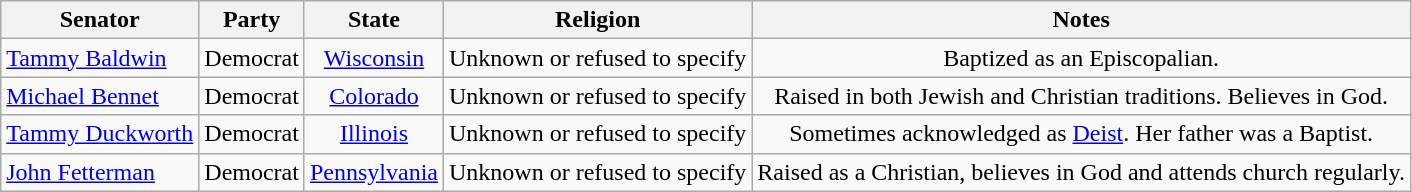<table class="wikitable sortable" style="text-align:center">
<tr>
<th>Senator</th>
<th>Party</th>
<th>State</th>
<th>Religion</th>
<th>Notes</th>
</tr>
<tr>
<td align=left nowrap> <a href='#'>Tammy Baldwin</a></td>
<td>Democrat</td>
<td><a href='#'>Wisconsin</a></td>
<td>Unknown or refused to specify</td>
<td>Baptized as an Episcopalian.</td>
</tr>
<tr>
<td align=left nowrap> <a href='#'>Michael Bennet</a></td>
<td>Democrat</td>
<td><a href='#'>Colorado</a></td>
<td>Unknown or refused to specify</td>
<td>Raised in both Jewish and Christian traditions. Believes in God.</td>
</tr>
<tr>
<td align=left nowrap> <a href='#'>Tammy Duckworth</a></td>
<td>Democrat</td>
<td><a href='#'>Illinois</a></td>
<td>Unknown or refused to specify</td>
<td>Sometimes acknowledged as <a href='#'>Deist</a>. Her father was a Baptist.</td>
</tr>
<tr>
<td align=left nowrap> <a href='#'>John Fetterman</a></td>
<td>Democrat</td>
<td><a href='#'>Pennsylvania</a></td>
<td>Unknown or refused to specify</td>
<td>Raised as a Christian, believes in God and attends church regularly.</td>
</tr>
</table>
